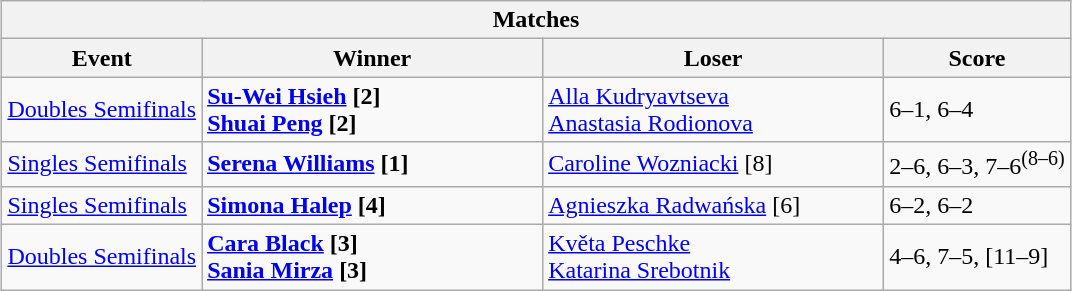<table class="wikitable collapsible uncollapsed" style="margin:1em auto;">
<tr>
<th colspan=4>Matches</th>
</tr>
<tr>
<th>Event</th>
<th width=220>Winner</th>
<th width=220>Loser</th>
<th>Score</th>
</tr>
<tr align=left>
<td><a href='#'>Doubles Semifinals</a></td>
<td><strong> <a href='#'>Su-Wei Hsieh</a> [2] <br>  <a href='#'>Shuai Peng</a> [2]</strong></td>
<td> <a href='#'>Alla Kudryavtseva</a> <br>  <a href='#'>Anastasia Rodionova</a></td>
<td>6–1, 6–4</td>
</tr>
<tr align=left>
<td><a href='#'>Singles Semifinals</a></td>
<td><strong> <a href='#'>Serena Williams</a> [1]</strong></td>
<td> <a href='#'>Caroline Wozniacki</a> [8]</td>
<td>2–6, 6–3, 7–6<sup>(8–6)</sup></td>
</tr>
<tr align=left>
<td><a href='#'>Singles Semifinals</a></td>
<td><strong> <a href='#'>Simona Halep</a> [4]</strong></td>
<td> <a href='#'>Agnieszka Radwańska</a> [6]</td>
<td>6–2, 6–2</td>
</tr>
<tr align=left>
<td><a href='#'>Doubles Semifinals</a></td>
<td><strong> <a href='#'>Cara Black</a> [3] <br>  <a href='#'>Sania Mirza</a> [3]</strong></td>
<td> <a href='#'>Květa Peschke</a> <br>  <a href='#'>Katarina Srebotnik</a></td>
<td>4–6, 7–5, [11–9]</td>
</tr>
</table>
